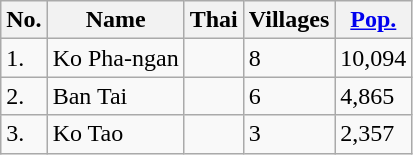<table class="wikitable sortable">
<tr>
<th>No.</th>
<th>Name</th>
<th>Thai</th>
<th>Villages</th>
<th><a href='#'>Pop.</a></th>
</tr>
<tr>
<td>1.</td>
<td>Ko Pha-ngan</td>
<td></td>
<td>8</td>
<td>10,094</td>
</tr>
<tr>
<td>2.</td>
<td>Ban Tai</td>
<td></td>
<td>6</td>
<td>4,865</td>
</tr>
<tr>
<td>3.</td>
<td>Ko Tao</td>
<td></td>
<td>3</td>
<td>2,357</td>
</tr>
</table>
